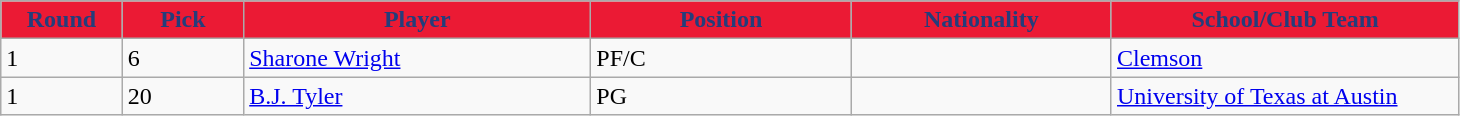<table class="wikitable sortable sortable">
<tr>
<th style="background:#EB1A34;color:#243D7B;" width="7%">Round</th>
<th style="background:#EB1A34;color:#243D7B;" width="7%">Pick</th>
<th style="background:#EB1A34;color:#243D7B;" width="20%">Player</th>
<th style="background:#EB1A34;color:#243D7B;" width="15%">Position</th>
<th style="background:#EB1A34;color:#243D7B;" width="15%">Nationality</th>
<th style="background:#EB1A34;color:#243D7B;" width="20%">School/Club Team</th>
</tr>
<tr>
<td>1</td>
<td>6</td>
<td><a href='#'>Sharone Wright</a></td>
<td>PF/C</td>
<td></td>
<td><a href='#'>Clemson</a></td>
</tr>
<tr>
<td>1</td>
<td>20</td>
<td><a href='#'>B.J. Tyler</a></td>
<td>PG</td>
<td></td>
<td><a href='#'>University of Texas at Austin</a></td>
</tr>
</table>
